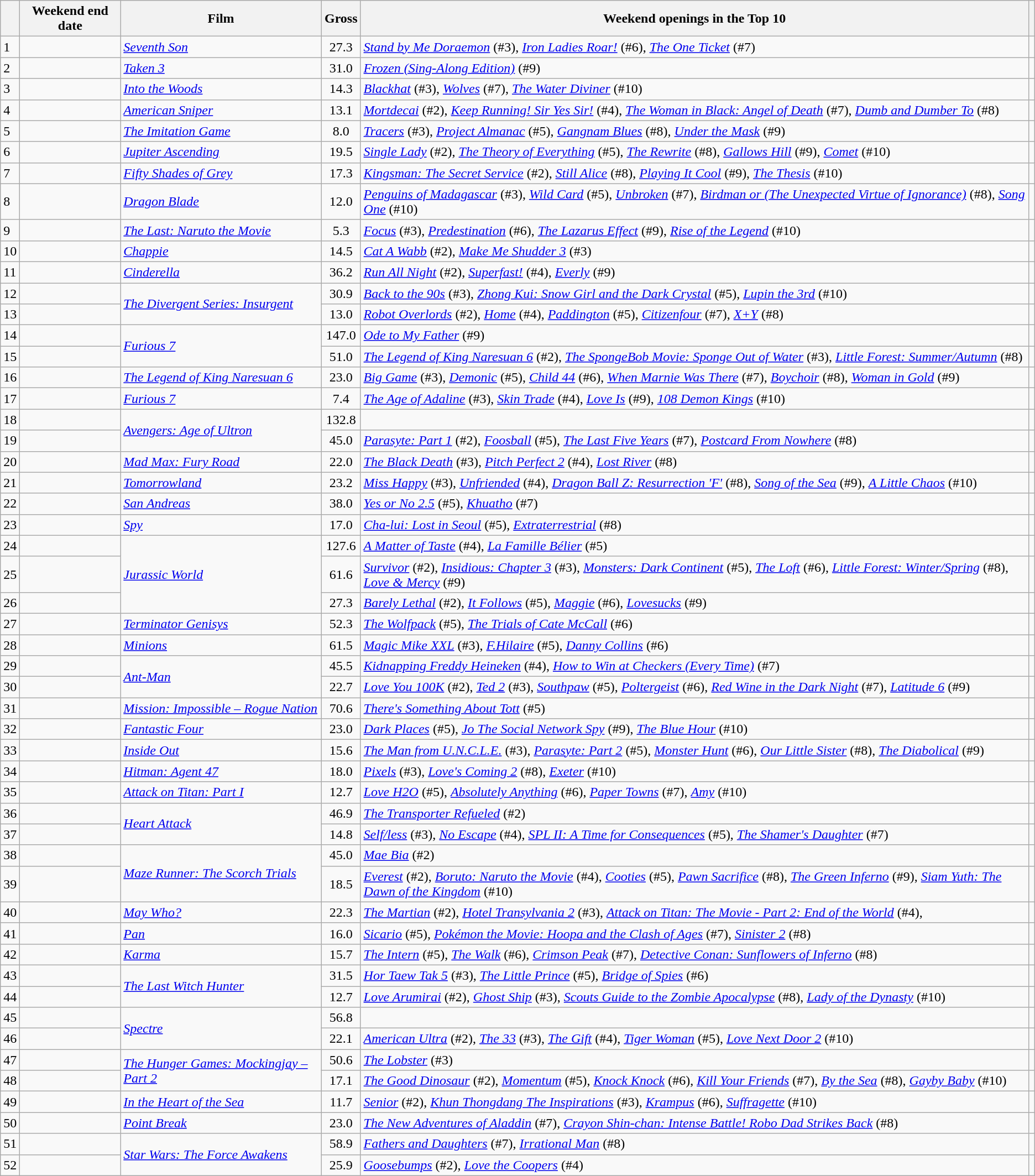<table class="wikitable sortable">
<tr>
<th></th>
<th>Weekend end date</th>
<th>Film</th>
<th>Gross<br></th>
<th>Weekend openings in the Top 10</th>
<th class="unsortable"></th>
</tr>
<tr>
<td>1</td>
<td></td>
<td><em><a href='#'>Seventh Son</a></em></td>
<td style="text-align:center;">27.3</td>
<td><em><a href='#'>Stand by Me Doraemon</a></em> (#3), <em><a href='#'>Iron Ladies Roar!</a></em> (#6), <em><a href='#'>The One Ticket</a></em> (#7)</td>
<td style="text-align:center;"></td>
</tr>
<tr>
<td>2</td>
<td></td>
<td><em><a href='#'>Taken 3</a></em></td>
<td style="text-align:center;">31.0</td>
<td><em><a href='#'>Frozen (Sing-Along Edition)</a></em> (#9)</td>
<td style="text-align:center;"></td>
</tr>
<tr>
<td>3</td>
<td></td>
<td><em><a href='#'>Into the Woods</a></em></td>
<td style="text-align:center;">14.3</td>
<td><em><a href='#'>Blackhat</a></em> (#3), <em><a href='#'>Wolves</a></em> (#7), <em><a href='#'>The Water Diviner</a></em> (#10)</td>
<td style="text-align:center;"></td>
</tr>
<tr>
<td>4</td>
<td></td>
<td><em><a href='#'>American Sniper</a></em></td>
<td style="text-align:center;">13.1</td>
<td><em><a href='#'>Mortdecai</a></em> (#2), <em><a href='#'>Keep Running! Sir Yes Sir!</a></em> (#4), <em><a href='#'>The Woman in Black: Angel of Death</a></em> (#7), <em><a href='#'>Dumb and Dumber To</a></em> (#8)</td>
<td style="text-align:center;"></td>
</tr>
<tr>
<td>5</td>
<td></td>
<td><em><a href='#'>The Imitation Game</a></em></td>
<td style="text-align:center;">8.0</td>
<td><em><a href='#'>Tracers</a></em> (#3), <em><a href='#'>Project Almanac</a></em> (#5), <em><a href='#'>Gangnam Blues</a></em> (#8), <em><a href='#'>Under the Mask</a></em> (#9)</td>
<td style="text-align:center;"></td>
</tr>
<tr>
<td>6</td>
<td></td>
<td><em><a href='#'>Jupiter Ascending</a></em></td>
<td style="text-align:center;">19.5</td>
<td><em><a href='#'>Single Lady</a></em> (#2), <em><a href='#'>The Theory of Everything</a></em> (#5), <em><a href='#'>The Rewrite</a></em> (#8), <em><a href='#'>Gallows Hill</a></em> (#9), <em><a href='#'>Comet</a></em> (#10)</td>
<td style="text-align:center;"></td>
</tr>
<tr>
<td>7</td>
<td></td>
<td><em><a href='#'>Fifty Shades of Grey</a></em></td>
<td style="text-align:center;">17.3</td>
<td><em><a href='#'>Kingsman: The Secret Service</a></em> (#2), <em><a href='#'>Still Alice</a></em> (#8), <em><a href='#'>Playing It Cool</a></em> (#9), <em><a href='#'>The Thesis</a></em> (#10)</td>
<td style="text-align:center;"></td>
</tr>
<tr>
<td>8</td>
<td></td>
<td><em><a href='#'>Dragon Blade</a></em></td>
<td style="text-align:center;">12.0</td>
<td><em><a href='#'>Penguins of Madagascar</a></em> (#3), <em><a href='#'>Wild Card</a></em> (#5), <em><a href='#'>Unbroken</a></em> (#7), <em><a href='#'>Birdman or (The Unexpected Virtue of Ignorance)</a></em> (#8), <em><a href='#'>Song One</a></em> (#10)</td>
<td style="text-align:center;"></td>
</tr>
<tr>
<td>9</td>
<td></td>
<td><em><a href='#'>The Last: Naruto the Movie</a></em></td>
<td style="text-align:center;">5.3</td>
<td><em><a href='#'>Focus</a></em> (#3), <em><a href='#'>Predestination</a></em> (#6), <em><a href='#'>The Lazarus Effect</a></em> (#9), <em><a href='#'>Rise of the Legend</a></em> (#10)</td>
<td style="text-align:center;"></td>
</tr>
<tr>
<td>10</td>
<td></td>
<td><em><a href='#'>Chappie</a></em></td>
<td style="text-align:center;">14.5</td>
<td><em><a href='#'>Cat A Wabb</a></em> (#2), <em><a href='#'>Make Me Shudder 3</a></em> (#3)</td>
<td style="text-align:center;"></td>
</tr>
<tr>
<td>11</td>
<td></td>
<td><em><a href='#'>Cinderella</a></em></td>
<td style="text-align:center;">36.2</td>
<td><em><a href='#'>Run All Night</a></em> (#2), <em><a href='#'>Superfast!</a></em> (#4), <em><a href='#'>Everly</a></em> (#9)</td>
<td style="text-align:center;"></td>
</tr>
<tr>
<td>12</td>
<td></td>
<td rowspan=2><em><a href='#'>The Divergent Series: Insurgent</a></em></td>
<td style="text-align:center;">30.9</td>
<td><em><a href='#'>Back to the 90s</a></em> (#3), <em><a href='#'>Zhong Kui: Snow Girl and the Dark Crystal</a></em> (#5), <em><a href='#'>Lupin the 3rd</a></em> (#10)</td>
<td style="text-align:center;"></td>
</tr>
<tr>
<td>13</td>
<td></td>
<td style="text-align:center;">13.0</td>
<td><em><a href='#'>Robot Overlords</a></em> (#2), <em><a href='#'>Home</a></em> (#4), <em><a href='#'>Paddington</a></em> (#5), <em><a href='#'>Citizenfour</a></em> (#7), <em><a href='#'>X+Y</a></em> (#8)</td>
<td style="text-align:center;"></td>
</tr>
<tr>
<td>14</td>
<td></td>
<td rowspan=2><em><a href='#'>Furious 7</a></em></td>
<td style="text-align:center;">147.0</td>
<td><em><a href='#'>Ode to My Father</a></em> (#9)</td>
<td style="text-align:center;"></td>
</tr>
<tr>
<td>15</td>
<td></td>
<td style="text-align:center;">51.0</td>
<td><em><a href='#'>The Legend of King Naresuan 6</a></em> (#2), <em><a href='#'>The SpongeBob Movie: Sponge Out of Water</a></em> (#3), <em><a href='#'>Little Forest: Summer/Autumn</a></em> (#8)</td>
<td style="text-align:center;"></td>
</tr>
<tr>
<td>16</td>
<td></td>
<td><em><a href='#'>The Legend of King Naresuan 6</a></em></td>
<td style="text-align:center;">23.0</td>
<td><em><a href='#'>Big Game</a></em> (#3), <em><a href='#'>Demonic</a></em> (#5), <em><a href='#'>Child 44</a></em> (#6), <em><a href='#'>When Marnie Was There</a></em> (#7), <em><a href='#'>Boychoir</a></em> (#8), <em><a href='#'>Woman in Gold</a></em> (#9)</td>
<td style="text-align:center;"></td>
</tr>
<tr>
<td>17</td>
<td></td>
<td><em><a href='#'>Furious 7</a></em></td>
<td style="text-align:center;">7.4</td>
<td><em><a href='#'>The Age of Adaline</a></em> (#3), <em><a href='#'>Skin Trade</a></em> (#4), <em><a href='#'>Love Is</a></em> (#9), <em><a href='#'>108 Demon Kings</a></em> (#10)</td>
<td style="text-align:center;"></td>
</tr>
<tr>
<td>18</td>
<td></td>
<td rowspan=2><em><a href='#'>Avengers: Age of Ultron</a></em></td>
<td style="text-align:center;">132.8</td>
<td></td>
<td style="text-align:center;"></td>
</tr>
<tr>
<td>19</td>
<td></td>
<td style="text-align:center;">45.0</td>
<td><em><a href='#'>Parasyte: Part 1</a></em> (#2), <em><a href='#'>Foosball</a></em> (#5), <em><a href='#'>The Last Five Years</a></em> (#7), <em><a href='#'>Postcard From Nowhere</a></em> (#8)</td>
<td style="text-align:center;"></td>
</tr>
<tr>
<td>20</td>
<td></td>
<td><em><a href='#'>Mad Max: Fury Road</a></em></td>
<td style="text-align:center;">22.0</td>
<td><em><a href='#'>The Black Death</a></em> (#3), <em><a href='#'>Pitch Perfect 2</a></em> (#4), <em><a href='#'>Lost River</a></em> (#8)</td>
<td style="text-align:center;"></td>
</tr>
<tr>
<td>21</td>
<td></td>
<td><em><a href='#'>Tomorrowland</a></em></td>
<td style="text-align:center;">23.2</td>
<td><em><a href='#'>Miss Happy</a></em> (#3), <em><a href='#'>Unfriended</a></em> (#4), <em><a href='#'>Dragon Ball Z: Resurrection 'F'</a></em> (#8), <em><a href='#'>Song of the Sea</a></em> (#9), <em><a href='#'>A Little Chaos</a></em> (#10)</td>
<td style="text-align:center;"></td>
</tr>
<tr>
<td>22</td>
<td></td>
<td><em><a href='#'>San Andreas</a></em></td>
<td style="text-align:center;">38.0</td>
<td><em><a href='#'>Yes or No 2.5</a></em> (#5), <em><a href='#'>Khuatho</a></em> (#7)</td>
<td style="text-align:center;"></td>
</tr>
<tr>
<td>23</td>
<td></td>
<td><em><a href='#'>Spy</a></em></td>
<td style="text-align:center;">17.0</td>
<td><em><a href='#'>Cha-lui: Lost in Seoul</a></em> (#5), <em><a href='#'>Extraterrestrial</a></em> (#8)</td>
<td style="text-align:center;"></td>
</tr>
<tr>
<td>24</td>
<td></td>
<td rowspan=3><em><a href='#'>Jurassic World</a></em></td>
<td style="text-align:center;">127.6</td>
<td><em><a href='#'>A Matter of Taste</a></em> (#4), <em><a href='#'>La Famille Bélier</a></em> (#5)</td>
<td style="text-align:center;"></td>
</tr>
<tr>
<td>25</td>
<td></td>
<td style="text-align:center;">61.6</td>
<td><em><a href='#'>Survivor</a></em> (#2), <em><a href='#'>Insidious: Chapter 3</a></em> (#3), <em><a href='#'>Monsters: Dark Continent</a></em> (#5), <em><a href='#'>The Loft</a></em> (#6), <em><a href='#'>Little Forest: Winter/Spring</a></em> (#8), <em><a href='#'>Love & Mercy</a></em> (#9)</td>
<td style="text-align:center;"></td>
</tr>
<tr>
<td>26</td>
<td></td>
<td style="text-align:center;">27.3</td>
<td><em><a href='#'>Barely Lethal</a></em> (#2), <em><a href='#'>It Follows</a></em> (#5), <em><a href='#'>Maggie</a></em> (#6), <em><a href='#'>Lovesucks</a></em> (#9)</td>
<td style="text-align:center;"></td>
</tr>
<tr>
<td>27</td>
<td></td>
<td><em><a href='#'>Terminator Genisys</a></em></td>
<td style="text-align:center;">52.3</td>
<td><em><a href='#'>The Wolfpack</a></em> (#5), <em><a href='#'>The Trials of Cate McCall</a></em> (#6)</td>
<td style="text-align:center;"></td>
</tr>
<tr>
<td>28</td>
<td></td>
<td><em><a href='#'>Minions</a></em></td>
<td style="text-align:center;">61.5</td>
<td><em><a href='#'>Magic Mike XXL</a></em> (#3), <em><a href='#'>F.Hilaire</a></em> (#5), <em><a href='#'>Danny Collins</a></em> (#6)</td>
<td style="text-align:center;"></td>
</tr>
<tr>
<td>29</td>
<td></td>
<td rowspan=2><em><a href='#'>Ant-Man</a></em></td>
<td style="text-align:center;">45.5</td>
<td><em><a href='#'>Kidnapping Freddy Heineken</a></em> (#4), <em><a href='#'>How to Win at Checkers (Every Time)</a></em> (#7)</td>
<td style="text-align:center;"></td>
</tr>
<tr>
<td>30</td>
<td></td>
<td style="text-align:center;">22.7</td>
<td><em><a href='#'>Love You 100K</a></em> (#2), <em><a href='#'>Ted 2</a></em> (#3), <em><a href='#'>Southpaw</a></em> (#5), <em><a href='#'>Poltergeist</a></em> (#6), <em><a href='#'>Red Wine in the Dark Night</a></em> (#7), <em><a href='#'>Latitude 6</a></em> (#9)</td>
<td style="text-align:center;"></td>
</tr>
<tr>
<td>31</td>
<td></td>
<td><em><a href='#'>Mission: Impossible – Rogue Nation</a></em></td>
<td style="text-align:center;">70.6</td>
<td><em><a href='#'>There's Something About Tott</a></em> (#5)</td>
<td style="text-align:center;"></td>
</tr>
<tr>
<td>32</td>
<td></td>
<td><em><a href='#'>Fantastic Four</a></em></td>
<td style="text-align:center;">23.0</td>
<td><em><a href='#'>Dark Places</a></em> (#5), <em><a href='#'>Jo The Social Network Spy</a></em> (#9), <em><a href='#'>The Blue Hour</a></em> (#10)</td>
<td style="text-align:center;"></td>
</tr>
<tr>
<td>33</td>
<td></td>
<td><em><a href='#'>Inside Out</a></em></td>
<td style="text-align:center;">15.6</td>
<td><em><a href='#'>The Man from U.N.C.L.E.</a></em> (#3), <em><a href='#'>Parasyte: Part 2</a></em> (#5), <em><a href='#'>Monster Hunt</a></em> (#6), <em><a href='#'>Our Little Sister</a></em> (#8), <em><a href='#'>The Diabolical</a></em> (#9)</td>
<td style="text-align:center;"></td>
</tr>
<tr>
<td>34</td>
<td></td>
<td><em><a href='#'>Hitman: Agent 47</a></em></td>
<td style="text-align:center;">18.0</td>
<td><em><a href='#'>Pixels</a></em> (#3), <em><a href='#'>Love's Coming 2</a></em> (#8), <em><a href='#'>Exeter</a></em> (#10)</td>
<td style="text-align:center;"></td>
</tr>
<tr>
<td>35</td>
<td></td>
<td><em><a href='#'>Attack on Titan: Part I</a></em></td>
<td style="text-align:center;">12.7</td>
<td><em><a href='#'>Love H2O</a></em> (#5), <em><a href='#'>Absolutely Anything</a></em> (#6), <em><a href='#'>Paper Towns</a></em> (#7), <em><a href='#'>Amy</a></em> (#10)</td>
<td style="text-align:center;"></td>
</tr>
<tr>
<td>36</td>
<td></td>
<td rowspan=2><em><a href='#'>Heart Attack</a></em></td>
<td style="text-align:center;">46.9</td>
<td><em><a href='#'>The Transporter Refueled</a></em> (#2)</td>
<td style="text-align:center;"></td>
</tr>
<tr>
<td>37</td>
<td></td>
<td style="text-align:center;">14.8</td>
<td><em><a href='#'>Self/less</a></em> (#3), <em><a href='#'>No Escape</a></em> (#4), <em><a href='#'>SPL II: A Time for Consequences</a></em> (#5), <em><a href='#'>The Shamer's Daughter</a></em> (#7)</td>
<td style="text-align:center;"></td>
</tr>
<tr>
<td>38</td>
<td></td>
<td rowspan=2><em><a href='#'>Maze Runner: The Scorch Trials</a></em></td>
<td style="text-align:center;">45.0</td>
<td><em><a href='#'>Mae Bia</a></em> (#2)</td>
<td style="text-align:center;"></td>
</tr>
<tr>
<td>39</td>
<td></td>
<td style="text-align:center;">18.5</td>
<td><em><a href='#'>Everest</a></em> (#2), <em><a href='#'>Boruto: Naruto the Movie</a></em> (#4), <em><a href='#'>Cooties</a></em> (#5), <em><a href='#'>Pawn Sacrifice</a></em> (#8), <em><a href='#'>The Green Inferno</a></em> (#9), <em><a href='#'>Siam Yuth: The Dawn of the Kingdom</a></em> (#10)</td>
<td style="text-align:center;"></td>
</tr>
<tr>
<td>40</td>
<td></td>
<td><em><a href='#'>May Who?</a></em></td>
<td style="text-align:center;">22.3</td>
<td><em><a href='#'>The Martian</a></em> (#2), <em><a href='#'>Hotel Transylvania 2</a></em> (#3), <em><a href='#'>Attack on Titan: The Movie - Part 2: End of the World</a></em> (#4),</td>
<td style="text-align:center;"></td>
</tr>
<tr>
<td>41</td>
<td></td>
<td><em><a href='#'>Pan</a></em></td>
<td style="text-align:center;">16.0</td>
<td><em><a href='#'>Sicario</a></em> (#5), <em><a href='#'>Pokémon the Movie: Hoopa and the Clash of Ages</a></em> (#7), <em><a href='#'>Sinister 2</a></em> (#8)</td>
<td style="text-align:center;"></td>
</tr>
<tr>
<td>42</td>
<td></td>
<td><em><a href='#'>Karma</a></em></td>
<td style="text-align:center;">15.7</td>
<td><em><a href='#'>The Intern</a></em> (#5), <em><a href='#'>The Walk</a></em> (#6), <em><a href='#'>Crimson Peak</a></em> (#7), <em><a href='#'>Detective Conan: Sunflowers of Inferno</a></em> (#8)</td>
<td style="text-align:center;"></td>
</tr>
<tr>
<td>43</td>
<td></td>
<td rowspan=2><em><a href='#'>The Last Witch Hunter</a></em></td>
<td style="text-align:center;">31.5</td>
<td><em><a href='#'>Hor Taew Tak 5</a></em> (#3), <em><a href='#'>The Little Prince</a></em> (#5), <em><a href='#'>Bridge of Spies</a></em> (#6)</td>
<td style="text-align:center;"></td>
</tr>
<tr>
<td>44</td>
<td></td>
<td style="text-align:center;">12.7</td>
<td><em><a href='#'>Love Arumirai</a></em> (#2), <em><a href='#'>Ghost Ship</a></em> (#3), <em><a href='#'>Scouts Guide to the Zombie Apocalypse</a></em> (#8), <em><a href='#'>Lady of the Dynasty</a></em> (#10)</td>
<td style="text-align:center;"></td>
</tr>
<tr>
<td>45</td>
<td></td>
<td rowspan=2><em><a href='#'>Spectre</a></em></td>
<td style="text-align:center;">56.8</td>
<td></td>
<td style="text-align:center;"></td>
</tr>
<tr>
<td>46</td>
<td></td>
<td style="text-align:center;">22.1</td>
<td><em><a href='#'>American Ultra</a></em> (#2), <em><a href='#'>The 33</a></em> (#3), <em><a href='#'>The Gift</a></em> (#4), <em><a href='#'>Tiger Woman</a></em> (#5), <em><a href='#'>Love Next Door 2</a></em> (#10)</td>
<td style="text-align:center;"></td>
</tr>
<tr>
<td>47</td>
<td></td>
<td rowspan=2><em><a href='#'>The Hunger Games: Mockingjay – Part 2</a></em></td>
<td style="text-align:center;">50.6</td>
<td><em><a href='#'>The Lobster</a></em> (#3)</td>
<td style="text-align:center;"></td>
</tr>
<tr>
<td>48</td>
<td></td>
<td style="text-align:center;">17.1</td>
<td><em><a href='#'>The Good Dinosaur</a></em> (#2), <em><a href='#'>Momentum</a></em> (#5), <em><a href='#'>Knock Knock</a></em> (#6), <em><a href='#'>Kill Your Friends</a></em> (#7), <em><a href='#'>By the Sea</a></em> (#8), <em><a href='#'>Gayby Baby</a></em> (#10)</td>
<td style="text-align:center;"></td>
</tr>
<tr>
<td>49</td>
<td></td>
<td><em><a href='#'>In the Heart of the Sea</a></em></td>
<td style="text-align:center;">11.7</td>
<td><em><a href='#'>Senior</a></em> (#2), <em><a href='#'>Khun Thongdang The Inspirations</a></em> (#3), <em><a href='#'>Krampus</a></em> (#6), <em><a href='#'>Suffragette</a></em> (#10)</td>
<td style="text-align:center;"></td>
</tr>
<tr>
<td>50</td>
<td></td>
<td><em><a href='#'>Point Break</a></em></td>
<td style="text-align:center;">23.0</td>
<td><em><a href='#'>The New Adventures of Aladdin</a></em> (#7), <em><a href='#'>Crayon Shin-chan: Intense Battle! Robo Dad Strikes Back</a></em> (#8)</td>
<td style="text-align:center;"></td>
</tr>
<tr>
<td>51</td>
<td></td>
<td rowspan=2><em><a href='#'>Star Wars: The Force Awakens</a></em></td>
<td style="text-align:center;">58.9</td>
<td><em><a href='#'>Fathers and Daughters</a></em> (#7), <em><a href='#'>Irrational Man</a></em> (#8)</td>
<td style="text-align:center;"></td>
</tr>
<tr>
<td>52</td>
<td></td>
<td style="text-align:center;">25.9</td>
<td><em><a href='#'>Goosebumps</a></em> (#2), <em><a href='#'>Love the Coopers</a></em> (#4)</td>
<td style="text-align:center;"></td>
</tr>
</table>
